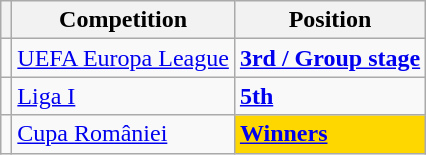<table class="wikitable">
<tr>
<th></th>
<th>Competition</th>
<th>Position</th>
</tr>
<tr>
<td></td>
<td><a href='#'>UEFA Europa League</a></td>
<td><strong><a href='#'>3rd / Group stage</a></strong></td>
</tr>
<tr>
<td></td>
<td><a href='#'>Liga I</a></td>
<td><strong><a href='#'>5th</a></strong></td>
</tr>
<tr>
<td></td>
<td><a href='#'>Cupa României</a></td>
<td style="background:gold;"><strong><a href='#'>Winners</a></strong></td>
</tr>
</table>
